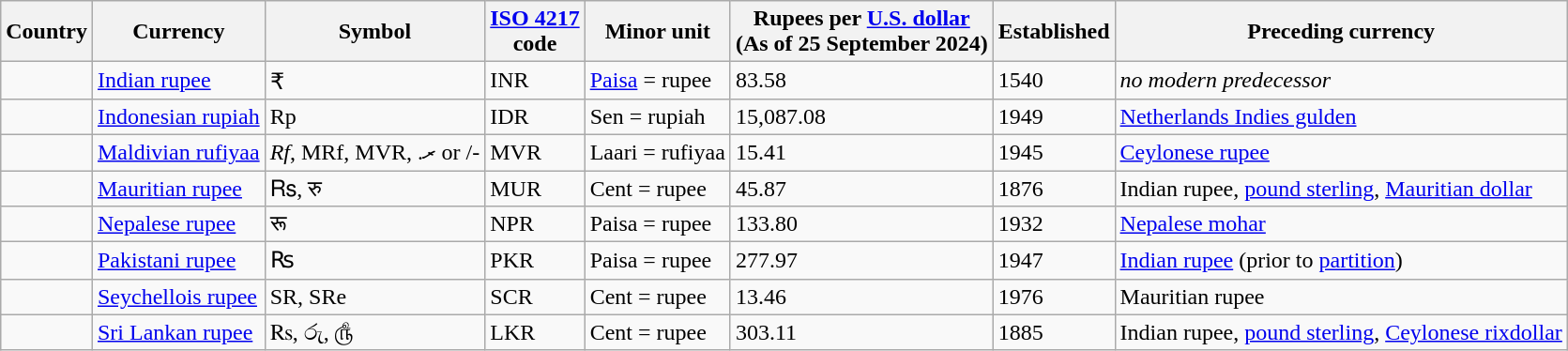<table class="wikitable sortable">
<tr>
<th>Country</th>
<th>Currency</th>
<th>Symbol</th>
<th><a href='#'>ISO 4217</a><br>code</th>
<th>Minor unit</th>
<th>Rupees per <a href='#'>U.S. dollar</a><br>(As of 25 September 2024)</th>
<th>Established</th>
<th>Preceding currency</th>
</tr>
<tr>
<td></td>
<td><a href='#'>Indian rupee</a></td>
<td>₹</td>
<td>INR</td>
<td><a href='#'>Paisa</a> =  rupee</td>
<td>83.58</td>
<td>1540</td>
<td><em>no modern predecessor</em></td>
</tr>
<tr>
<td></td>
<td><a href='#'>Indonesian rupiah</a></td>
<td>Rp</td>
<td>IDR</td>
<td>Sen =  rupiah</td>
<td>15,087.08</td>
<td>1949</td>
<td><a href='#'>Netherlands Indies gulden</a></td>
</tr>
<tr>
<td></td>
<td><a href='#'>Maldivian rufiyaa</a></td>
<td><em>Rf</em>, MRf, MVR, .ރ or /-</td>
<td>MVR</td>
<td>Laari =  rufiyaa</td>
<td>15.41</td>
<td>1945</td>
<td><a href='#'>Ceylonese rupee</a></td>
</tr>
<tr>
<td></td>
<td><a href='#'>Mauritian rupee</a></td>
<td>₨, रु</td>
<td>MUR</td>
<td>Cent =  rupee</td>
<td>45.87</td>
<td>1876</td>
<td>Indian rupee, <a href='#'>pound sterling</a>, <a href='#'>Mauritian dollar</a></td>
</tr>
<tr>
<td></td>
<td><a href='#'>Nepalese rupee</a></td>
<td>रू</td>
<td>NPR</td>
<td>Paisa =  rupee</td>
<td>133.80</td>
<td>1932</td>
<td><a href='#'>Nepalese mohar</a></td>
</tr>
<tr>
<td></td>
<td><a href='#'>Pakistani rupee</a></td>
<td>₨</td>
<td>PKR</td>
<td>Paisa =  rupee</td>
<td>277.97</td>
<td>1947</td>
<td><a href='#'>Indian rupee</a> (prior to <a href='#'>partition</a>)</td>
</tr>
<tr>
<td></td>
<td><a href='#'>Seychellois rupee</a></td>
<td>SR, SRe</td>
<td>SCR</td>
<td>Cent =  rupee</td>
<td>13.46</td>
<td>1976</td>
<td>Mauritian rupee</td>
</tr>
<tr>
<td></td>
<td><a href='#'>Sri Lankan rupee</a></td>
<td>₨, රු, ௹</td>
<td>LKR</td>
<td>Cent =  rupee</td>
<td>303.11</td>
<td>1885</td>
<td>Indian rupee, <a href='#'>pound sterling</a>, <a href='#'>Ceylonese rixdollar</a></td>
</tr>
</table>
